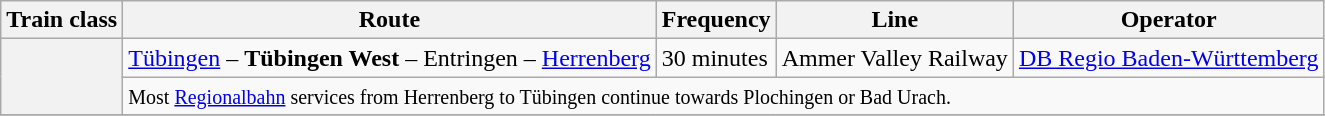<table class="wikitable">
<tr>
<th>Train class</th>
<th>Route</th>
<th>Frequency</th>
<th>Line</th>
<th>Operator</th>
</tr>
<tr>
<th rowspan="2"></th>
<td><a href='#'>Tübingen</a> – <strong>Tübingen West</strong> – Entringen – <a href='#'>Herrenberg</a></td>
<td>30 minutes</td>
<td>Ammer Valley Railway</td>
<td><a href='#'>DB Regio Baden-Württemberg</a></td>
</tr>
<tr>
<td colspan="4"><small>Most <a href='#'>Regionalbahn</a> services from Herrenberg to Tübingen continue towards Plochingen or Bad Urach.</small></td>
</tr>
<tr>
</tr>
</table>
